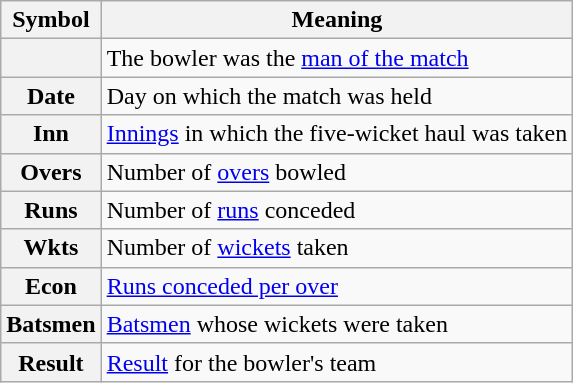<table class="wikitable plainrowheaders">
<tr>
<th scope="col">Symbol</th>
<th scope="col">Meaning</th>
</tr>
<tr>
<th scope="row"></th>
<td>The bowler was the <a href='#'>man of the match</a></td>
</tr>
<tr>
<th scope="row">Date</th>
<td>Day on which the match was held</td>
</tr>
<tr>
<th scope="row">Inn</th>
<td><a href='#'>Innings</a> in which the five-wicket haul was taken</td>
</tr>
<tr>
<th scope="row">Overs</th>
<td>Number of <a href='#'>overs</a> bowled</td>
</tr>
<tr>
<th scope="row">Runs</th>
<td>Number of <a href='#'>runs</a> conceded</td>
</tr>
<tr>
<th scope="row">Wkts</th>
<td>Number of <a href='#'>wickets</a> taken</td>
</tr>
<tr>
<th scope="row">Econ</th>
<td><a href='#'>Runs conceded per over</a></td>
</tr>
<tr>
<th scope="row">Batsmen</th>
<td><a href='#'>Batsmen</a> whose wickets were taken</td>
</tr>
<tr>
<th scope="row">Result</th>
<td><a href='#'>Result</a> for the bowler's team</td>
</tr>
</table>
